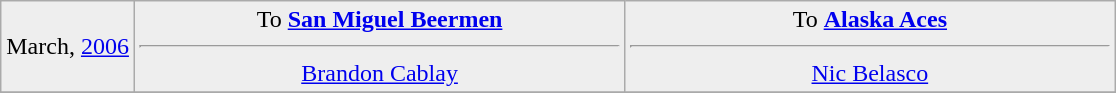<table class="wikitable" style="text-align: center">
<tr bgcolor="eeeeee">
<td style="width:12%">March, <a href='#'>2006</a><br></td>
<td style="width:44%" valign="top">To <strong><a href='#'>San Miguel Beermen</a></strong><hr><a href='#'>Brandon Cablay</a></td>
<td style="width:44%" valign="top">To <strong><a href='#'>Alaska Aces</a></strong><hr><a href='#'>Nic Belasco</a></td>
</tr>
<tr>
</tr>
</table>
